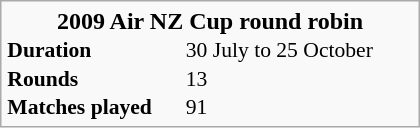<table class="infobox" width="280" cellspacing="0" style="font-size:90%">
<tr>
<th colspan="2" style="font-size:medium" align="center">2009 Air NZ Cup round robin</th>
</tr>
<tr>
<td><strong>Duration</strong></td>
<td>30 July to 25 October</td>
</tr>
<tr>
<td><strong>Rounds</strong></td>
<td>13</td>
</tr>
<tr>
<td><strong>Matches played</strong></td>
<td>91</td>
</tr>
</table>
